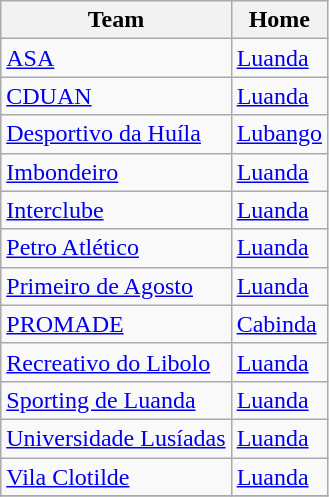<table class="wikitable">
<tr>
<th>Team</th>
<th>Home</th>
</tr>
<tr>
<td><a href='#'>ASA</a></td>
<td><a href='#'>Luanda</a></td>
</tr>
<tr>
<td><a href='#'>CDUAN</a></td>
<td><a href='#'>Luanda</a></td>
</tr>
<tr>
<td><a href='#'>Desportivo da Huíla</a></td>
<td><a href='#'>Lubango</a></td>
</tr>
<tr>
<td><a href='#'>Imbondeiro</a></td>
<td><a href='#'>Luanda</a></td>
</tr>
<tr>
<td><a href='#'>Interclube</a></td>
<td><a href='#'>Luanda</a></td>
</tr>
<tr>
<td><a href='#'>Petro Atlético</a></td>
<td><a href='#'>Luanda</a></td>
</tr>
<tr>
<td><a href='#'>Primeiro de Agosto</a></td>
<td><a href='#'>Luanda</a></td>
</tr>
<tr>
<td><a href='#'>PROMADE</a></td>
<td><a href='#'>Cabinda</a></td>
</tr>
<tr>
<td><a href='#'>Recreativo do Libolo</a></td>
<td><a href='#'>Luanda</a></td>
</tr>
<tr>
<td><a href='#'>Sporting de Luanda</a></td>
<td><a href='#'>Luanda</a></td>
</tr>
<tr>
<td><a href='#'>Universidade Lusíadas</a></td>
<td><a href='#'>Luanda</a></td>
</tr>
<tr>
<td><a href='#'>Vila Clotilde</a></td>
<td><a href='#'>Luanda</a></td>
</tr>
<tr>
</tr>
</table>
